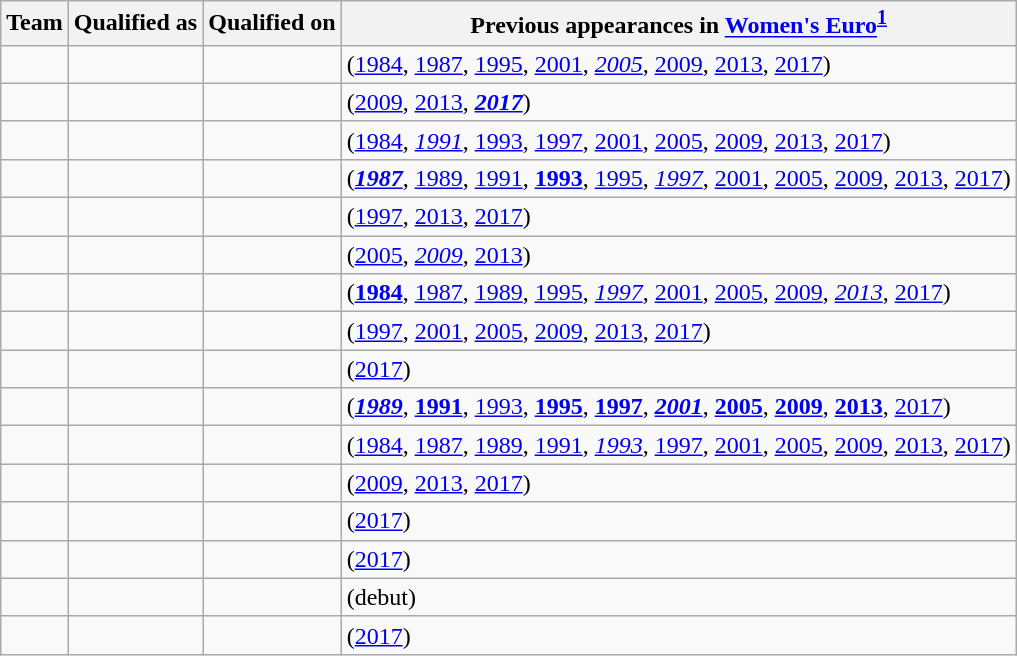<table class="wikitable sortable">
<tr>
<th>Team</th>
<th>Qualified as</th>
<th>Qualified on</th>
<th data-sort-type="number">Previous appearances in <a href='#'>Women's Euro</a><sup><strong><a href='#'>1</a></strong></sup></th>
</tr>
<tr>
<td></td>
<td></td>
<td></td>
<td> (<a href='#'>1984</a>, <a href='#'>1987</a>, <a href='#'>1995</a>, <a href='#'>2001</a>, <em><a href='#'>2005</a></em>, <a href='#'>2009</a>, <a href='#'>2013</a>, <a href='#'>2017</a>)</td>
</tr>
<tr>
<td></td>
<td></td>
<td></td>
<td> (<a href='#'>2009</a>, <a href='#'>2013</a>, <strong><em><a href='#'>2017</a></em></strong>)</td>
</tr>
<tr>
<td></td>
<td></td>
<td></td>
<td> (<a href='#'>1984</a>, <em><a href='#'>1991</a></em>, <a href='#'>1993</a>, <a href='#'>1997</a>, <a href='#'>2001</a>, <a href='#'>2005</a>, <a href='#'>2009</a>, <a href='#'>2013</a>, <a href='#'>2017</a>)</td>
</tr>
<tr>
<td></td>
<td></td>
<td></td>
<td> (<strong><em><a href='#'>1987</a></em></strong>, <a href='#'>1989</a>, <a href='#'>1991</a>, <strong><a href='#'>1993</a></strong>, <a href='#'>1995</a>, <em><a href='#'>1997</a></em>, <a href='#'>2001</a>, <a href='#'>2005</a>, <a href='#'>2009</a>, <a href='#'>2013</a>, <a href='#'>2017</a>)</td>
</tr>
<tr>
<td></td>
<td></td>
<td></td>
<td> (<a href='#'>1997</a>, <a href='#'>2013</a>, <a href='#'>2017</a>)</td>
</tr>
<tr>
<td></td>
<td></td>
<td></td>
<td> (<a href='#'>2005</a>, <em><a href='#'>2009</a></em>, <a href='#'>2013</a>)</td>
</tr>
<tr>
<td></td>
<td></td>
<td></td>
<td> (<strong><a href='#'>1984</a></strong>, <a href='#'>1987</a>, <a href='#'>1989</a>, <a href='#'>1995</a>, <em><a href='#'>1997</a></em>, <a href='#'>2001</a>, <a href='#'>2005</a>, <a href='#'>2009</a>, <em><a href='#'>2013</a></em>, <a href='#'>2017</a>)</td>
</tr>
<tr>
<td></td>
<td></td>
<td></td>
<td> (<a href='#'>1997</a>, <a href='#'>2001</a>, <a href='#'>2005</a>, <a href='#'>2009</a>, <a href='#'>2013</a>, <a href='#'>2017</a>)</td>
</tr>
<tr>
<td></td>
<td></td>
<td></td>
<td> (<a href='#'>2017</a>)</td>
</tr>
<tr>
<td></td>
<td></td>
<td></td>
<td> (<strong><em><a href='#'>1989</a></em></strong>, <strong><a href='#'>1991</a></strong>, <a href='#'>1993</a>, <strong><a href='#'>1995</a></strong>, <strong><a href='#'>1997</a></strong>, <strong><em><a href='#'>2001</a></em></strong>, <strong><a href='#'>2005</a></strong>, <strong><a href='#'>2009</a></strong>, <strong><a href='#'>2013</a></strong>, <a href='#'>2017</a>)</td>
</tr>
<tr>
<td></td>
<td></td>
<td></td>
<td> (<a href='#'>1984</a>, <a href='#'>1987</a>, <a href='#'>1989</a>, <a href='#'>1991</a>, <em><a href='#'>1993</a></em>, <a href='#'>1997</a>, <a href='#'>2001</a>, <a href='#'>2005</a>, <a href='#'>2009</a>, <a href='#'>2013</a>, <a href='#'>2017</a>)</td>
</tr>
<tr>
<td></td>
<td></td>
<td></td>
<td> (<a href='#'>2009</a>, <a href='#'>2013</a>, <a href='#'>2017</a>)</td>
</tr>
<tr>
<td></td>
<td></td>
<td></td>
<td> (<a href='#'>2017</a>)</td>
</tr>
<tr>
<td></td>
<td></td>
<td></td>
<td> (<a href='#'>2017</a>)</td>
</tr>
<tr>
<td></td>
<td></td>
<td></td>
<td> (debut)</td>
</tr>
<tr>
<td></td>
<td></td>
<td></td>
<td> (<a href='#'>2017</a>)</td>
</tr>
</table>
